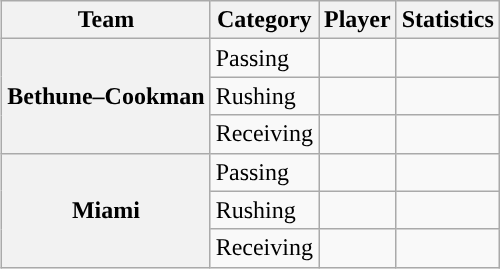<table class="wikitable" style="float:right">
<tr>
<th>Team</th>
<th>Category</th>
<th>Player</th>
<th>Statistics</th>
</tr>
<tr>
<th rowspan=3>Bethune–Cookman</th>
<td>Passing</td>
<td></td>
<td></td>
</tr>
<tr>
<td>Rushing</td>
<td></td>
<td></td>
</tr>
<tr>
<td>Receiving</td>
<td></td>
<td></td>
</tr>
<tr>
<th rowspan=3>Miami</th>
<td>Passing</td>
<td></td>
<td></td>
</tr>
<tr>
<td>Rushing</td>
<td></td>
<td></td>
</tr>
<tr>
<td>Receiving</td>
<td></td>
<td></td>
</tr>
</table>
